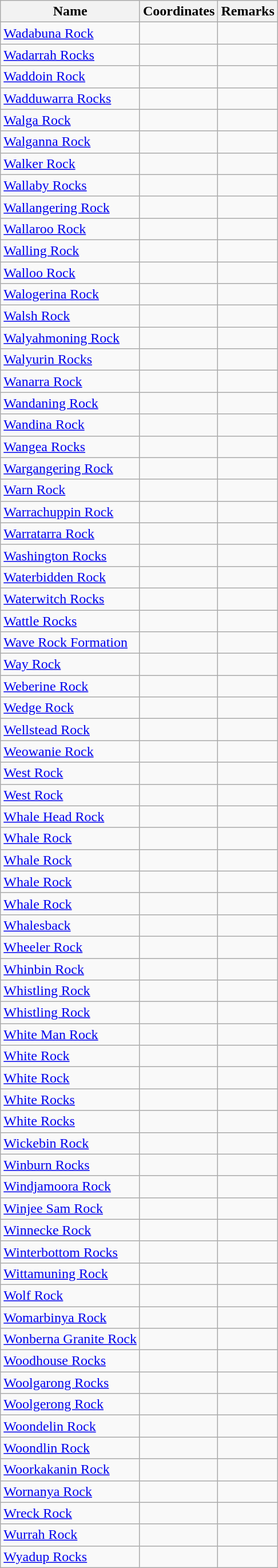<table class="wikitable">
<tr>
<th>Name</th>
<th>Coordinates</th>
<th>Remarks</th>
</tr>
<tr>
<td><a href='#'>Wadabuna Rock</a></td>
<td></td>
<td></td>
</tr>
<tr>
<td><a href='#'>Wadarrah Rocks</a></td>
<td></td>
<td></td>
</tr>
<tr>
<td><a href='#'>Waddoin Rock</a></td>
<td></td>
<td></td>
</tr>
<tr>
<td><a href='#'>Wadduwarra Rocks</a></td>
<td></td>
<td></td>
</tr>
<tr>
<td><a href='#'>Walga Rock</a></td>
<td></td>
<td></td>
</tr>
<tr>
<td><a href='#'>Walganna Rock</a></td>
<td></td>
<td></td>
</tr>
<tr>
<td><a href='#'>Walker Rock</a></td>
<td></td>
<td></td>
</tr>
<tr>
<td><a href='#'>Wallaby Rocks</a></td>
<td></td>
<td></td>
</tr>
<tr>
<td><a href='#'>Wallangering Rock</a></td>
<td></td>
<td></td>
</tr>
<tr>
<td><a href='#'>Wallaroo Rock</a></td>
<td></td>
<td></td>
</tr>
<tr>
<td><a href='#'>Walling Rock</a></td>
<td></td>
<td></td>
</tr>
<tr>
<td><a href='#'>Walloo Rock</a></td>
<td></td>
<td></td>
</tr>
<tr>
<td><a href='#'>Walogerina Rock</a></td>
<td></td>
<td></td>
</tr>
<tr>
<td><a href='#'>Walsh Rock</a></td>
<td></td>
<td></td>
</tr>
<tr>
<td><a href='#'>Walyahmoning Rock</a></td>
<td></td>
<td></td>
</tr>
<tr>
<td><a href='#'>Walyurin Rocks</a></td>
<td></td>
<td></td>
</tr>
<tr>
<td><a href='#'>Wanarra Rock</a></td>
<td></td>
<td></td>
</tr>
<tr>
<td><a href='#'>Wandaning Rock</a></td>
<td></td>
<td></td>
</tr>
<tr>
<td><a href='#'>Wandina Rock</a></td>
<td></td>
<td></td>
</tr>
<tr>
<td><a href='#'>Wangea Rocks</a></td>
<td></td>
<td></td>
</tr>
<tr>
<td><a href='#'>Wargangering Rock</a></td>
<td></td>
<td></td>
</tr>
<tr>
<td><a href='#'>Warn Rock</a></td>
<td></td>
<td></td>
</tr>
<tr>
<td><a href='#'>Warrachuppin Rock</a></td>
<td></td>
<td></td>
</tr>
<tr>
<td><a href='#'>Warratarra Rock</a></td>
<td></td>
<td></td>
</tr>
<tr>
<td><a href='#'>Washington Rocks</a></td>
<td></td>
<td></td>
</tr>
<tr>
<td><a href='#'>Waterbidden Rock</a></td>
<td></td>
<td></td>
</tr>
<tr>
<td><a href='#'>Waterwitch Rocks</a></td>
<td></td>
<td></td>
</tr>
<tr>
<td><a href='#'>Wattle Rocks</a></td>
<td></td>
<td></td>
</tr>
<tr>
<td><a href='#'>Wave Rock Formation</a></td>
<td></td>
<td></td>
</tr>
<tr>
<td><a href='#'>Way Rock</a></td>
<td></td>
<td></td>
</tr>
<tr>
<td><a href='#'>Weberine Rock</a></td>
<td></td>
<td></td>
</tr>
<tr>
<td><a href='#'>Wedge Rock</a></td>
<td></td>
<td></td>
</tr>
<tr>
<td><a href='#'>Wellstead Rock</a></td>
<td></td>
<td></td>
</tr>
<tr>
<td><a href='#'>Weowanie Rock</a></td>
<td></td>
<td></td>
</tr>
<tr>
<td><a href='#'>West Rock</a></td>
<td></td>
<td></td>
</tr>
<tr>
<td><a href='#'>West Rock</a></td>
<td></td>
<td></td>
</tr>
<tr>
<td><a href='#'>Whale Head Rock</a></td>
<td></td>
<td></td>
</tr>
<tr>
<td><a href='#'>Whale Rock</a></td>
<td></td>
<td></td>
</tr>
<tr>
<td><a href='#'>Whale Rock</a></td>
<td></td>
<td></td>
</tr>
<tr>
<td><a href='#'>Whale Rock</a></td>
<td></td>
<td></td>
</tr>
<tr>
<td><a href='#'>Whale Rock</a></td>
<td></td>
<td></td>
</tr>
<tr>
<td><a href='#'>Whalesback</a></td>
<td></td>
<td></td>
</tr>
<tr>
<td><a href='#'>Wheeler Rock</a></td>
<td></td>
<td></td>
</tr>
<tr>
<td><a href='#'>Whinbin Rock</a></td>
<td></td>
<td></td>
</tr>
<tr>
<td><a href='#'>Whistling Rock</a></td>
<td></td>
<td></td>
</tr>
<tr>
<td><a href='#'>Whistling Rock</a></td>
<td></td>
<td></td>
</tr>
<tr>
<td><a href='#'>White Man Rock</a></td>
<td></td>
<td></td>
</tr>
<tr>
<td><a href='#'>White Rock</a></td>
<td></td>
<td></td>
</tr>
<tr>
<td><a href='#'>White Rock</a></td>
<td></td>
<td></td>
</tr>
<tr>
<td><a href='#'>White Rocks</a></td>
<td></td>
<td></td>
</tr>
<tr>
<td><a href='#'>White Rocks</a></td>
<td></td>
<td></td>
</tr>
<tr>
<td><a href='#'>Wickebin Rock</a></td>
<td></td>
<td></td>
</tr>
<tr>
<td><a href='#'>Winburn Rocks</a></td>
<td></td>
<td></td>
</tr>
<tr>
<td><a href='#'>Windjamoora Rock</a></td>
<td></td>
<td></td>
</tr>
<tr>
<td><a href='#'>Winjee Sam Rock</a></td>
<td></td>
<td></td>
</tr>
<tr>
<td><a href='#'>Winnecke Rock</a></td>
<td></td>
<td></td>
</tr>
<tr>
<td><a href='#'>Winterbottom Rocks</a></td>
<td></td>
<td></td>
</tr>
<tr>
<td><a href='#'>Wittamuning Rock</a></td>
<td></td>
<td></td>
</tr>
<tr>
<td><a href='#'>Wolf Rock</a></td>
<td></td>
<td></td>
</tr>
<tr>
<td><a href='#'>Womarbinya Rock</a></td>
<td></td>
<td></td>
</tr>
<tr>
<td><a href='#'>Wonberna Granite Rock</a></td>
<td></td>
<td></td>
</tr>
<tr>
<td><a href='#'>Woodhouse Rocks</a></td>
<td></td>
<td></td>
</tr>
<tr>
<td><a href='#'>Woolgarong Rocks</a></td>
<td></td>
<td></td>
</tr>
<tr>
<td><a href='#'>Woolgerong Rock</a></td>
<td></td>
<td></td>
</tr>
<tr>
<td><a href='#'>Woondelin Rock</a></td>
<td></td>
<td></td>
</tr>
<tr>
<td><a href='#'>Woondlin Rock</a></td>
<td></td>
<td></td>
</tr>
<tr>
<td><a href='#'>Woorkakanin Rock</a></td>
<td></td>
<td></td>
</tr>
<tr>
<td><a href='#'>Wornanya Rock</a></td>
<td></td>
<td></td>
</tr>
<tr>
<td><a href='#'>Wreck Rock</a></td>
<td></td>
<td></td>
</tr>
<tr>
<td><a href='#'>Wurrah Rock</a></td>
<td></td>
<td></td>
</tr>
<tr>
<td><a href='#'>Wyadup Rocks</a></td>
<td></td>
<td></td>
</tr>
</table>
